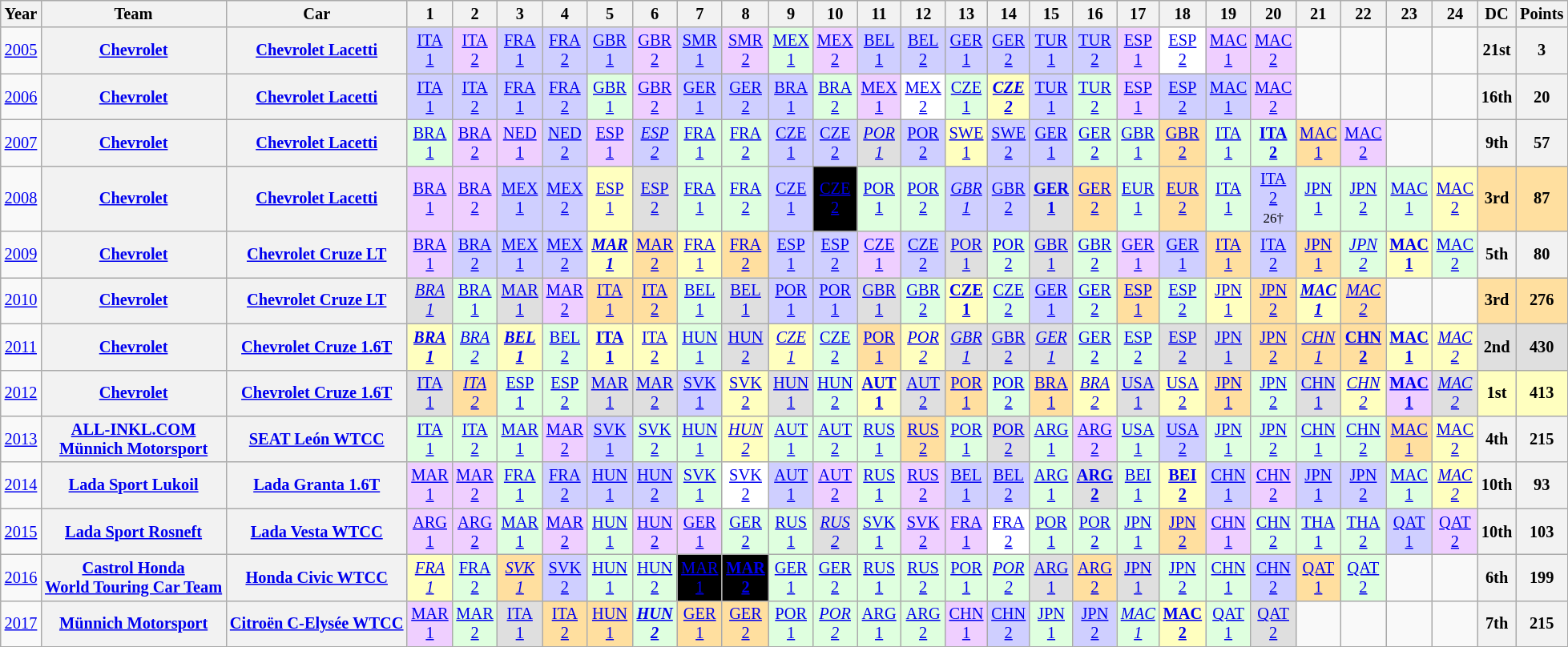<table class="wikitable" style="text-align:center; font-size:85%">
<tr>
<th>Year</th>
<th>Team</th>
<th>Car</th>
<th>1</th>
<th>2</th>
<th>3</th>
<th>4</th>
<th>5</th>
<th>6</th>
<th>7</th>
<th>8</th>
<th>9</th>
<th>10</th>
<th>11</th>
<th>12</th>
<th>13</th>
<th>14</th>
<th>15</th>
<th>16</th>
<th>17</th>
<th>18</th>
<th>19</th>
<th>20</th>
<th>21</th>
<th>22</th>
<th>23</th>
<th>24</th>
<th>DC</th>
<th>Points</th>
</tr>
<tr>
<td><a href='#'>2005</a></td>
<th><a href='#'>Chevrolet</a></th>
<th nowrap><a href='#'>Chevrolet Lacetti</a></th>
<td style="background:#cfcfff;"><a href='#'>ITA<br>1</a><br></td>
<td style="background:#efcfff;"><a href='#'>ITA<br>2</a><br></td>
<td style="background:#cfcfff;"><a href='#'>FRA<br>1</a><br></td>
<td style="background:#cfcfff;"><a href='#'>FRA<br>2</a><br></td>
<td style="background:#cfcfff;"><a href='#'>GBR<br>1</a><br></td>
<td style="background:#efcfff;"><a href='#'>GBR<br>2</a><br></td>
<td style="background:#cfcfff;"><a href='#'>SMR<br>1</a><br></td>
<td style="background:#efcfff;"><a href='#'>SMR<br>2</a><br></td>
<td style="background:#dfffdf;"><a href='#'>MEX<br>1</a><br></td>
<td style="background:#efcfff;"><a href='#'>MEX<br>2</a><br></td>
<td style="background:#cfcfff;"><a href='#'>BEL<br>1</a><br></td>
<td style="background:#cfcfff;"><a href='#'>BEL<br>2</a><br></td>
<td style="background:#cfcfff;"><a href='#'>GER<br>1</a><br></td>
<td style="background:#cfcfff;"><a href='#'>GER<br>2</a><br></td>
<td style="background:#cfcfff;"><a href='#'>TUR<br>1</a><br></td>
<td style="background:#cfcfff;"><a href='#'>TUR<br>2</a><br></td>
<td style="background:#efcfff;"><a href='#'>ESP<br>1</a><br></td>
<td style="background:#ffffff;"><a href='#'>ESP<br>2</a><br></td>
<td style="background:#efcfff;"><a href='#'>MAC<br>1</a><br></td>
<td style="background:#efcfff;"><a href='#'>MAC<br>2</a><br></td>
<td></td>
<td></td>
<td></td>
<td></td>
<th>21st</th>
<th>3</th>
</tr>
<tr>
<td><a href='#'>2006</a></td>
<th><a href='#'>Chevrolet</a></th>
<th nowrap><a href='#'>Chevrolet Lacetti</a></th>
<td style="background:#cfcfff;"><a href='#'>ITA<br>1</a><br></td>
<td style="background:#cfcfff;"><a href='#'>ITA<br>2</a><br></td>
<td style="background:#cfcfff;"><a href='#'>FRA<br>1</a><br></td>
<td style="background:#cfcfff;"><a href='#'>FRA<br>2</a><br></td>
<td style="background:#dfffdf;"><a href='#'>GBR<br>1</a><br></td>
<td style="background:#efcfff;"><a href='#'>GBR<br>2</a><br></td>
<td style="background:#cfcfff;"><a href='#'>GER<br>1</a><br></td>
<td style="background:#cfcfff;"><a href='#'>GER<br>2</a><br></td>
<td style="background:#cfcfff;"><a href='#'>BRA<br>1</a><br></td>
<td style="background:#dfffdf;"><a href='#'>BRA<br>2</a><br></td>
<td style="background:#efcfff;"><a href='#'>MEX<br>1</a><br></td>
<td style="background:#ffffff;"><a href='#'>MEX<br>2</a><br></td>
<td style="background:#dfffdf;"><a href='#'>CZE<br>1</a><br></td>
<td style="background:#ffffbf;"><strong><em><a href='#'>CZE<br>2</a></em></strong><br></td>
<td style="background:#cfcfff;"><a href='#'>TUR<br>1</a><br></td>
<td style="background:#dfffdf;"><a href='#'>TUR<br>2</a><br></td>
<td style="background:#efcfff;"><a href='#'>ESP<br>1</a><br></td>
<td style="background:#cfcfff;"><a href='#'>ESP<br>2</a><br></td>
<td style="background:#cfcfff;"><a href='#'>MAC<br>1</a><br></td>
<td style="background:#efcfff;"><a href='#'>MAC<br>2</a><br></td>
<td></td>
<td></td>
<td></td>
<td></td>
<th>16th</th>
<th>20</th>
</tr>
<tr>
<td><a href='#'>2007</a></td>
<th><a href='#'>Chevrolet</a></th>
<th nowrap><a href='#'>Chevrolet Lacetti</a></th>
<td style="background:#dfffdf;"><a href='#'>BRA<br>1</a><br></td>
<td style="background:#efcfff;"><a href='#'>BRA<br>2</a><br></td>
<td style="background:#efcfff;"><a href='#'>NED<br>1</a><br></td>
<td style="background:#cfcfff;"><a href='#'>NED<br>2</a><br></td>
<td style="background:#efcfff;"><a href='#'>ESP<br>1</a><br></td>
<td style="background:#cfcfff;"><em><a href='#'>ESP<br>2</a></em><br></td>
<td style="background:#dfffdf;"><a href='#'>FRA<br>1</a><br></td>
<td style="background:#dfffdf;"><a href='#'>FRA<br>2</a><br></td>
<td style="background:#cfcfff;"><a href='#'>CZE<br>1</a><br></td>
<td style="background:#cfcfff;"><a href='#'>CZE<br>2</a><br></td>
<td style="background:#dfdfdf;"><em><a href='#'>POR<br>1</a></em><br></td>
<td style="background:#cfcfff;"><a href='#'>POR<br>2</a><br></td>
<td style="background:#ffffbf;"><a href='#'>SWE<br>1</a><br></td>
<td style="background:#cfcfff;"><a href='#'>SWE<br>2</a><br></td>
<td style="background:#cfcfff;"><a href='#'>GER<br>1</a><br></td>
<td style="background:#dfffdf;"><a href='#'>GER<br>2</a><br></td>
<td style="background:#dfffdf;"><a href='#'>GBR<br>1</a><br></td>
<td style="background:#ffdf9f;"><a href='#'>GBR<br>2</a><br></td>
<td style="background:#dfffdf;"><a href='#'>ITA<br>1</a><br></td>
<td style="background:#dfffdf;"><strong><a href='#'>ITA<br>2</a></strong><br></td>
<td style="background:#ffdf9f;"><a href='#'>MAC<br>1</a><br></td>
<td style="background:#efcfff;"><a href='#'>MAC<br>2</a><br></td>
<td></td>
<td></td>
<th>9th</th>
<th>57</th>
</tr>
<tr>
<td><a href='#'>2008</a></td>
<th><a href='#'>Chevrolet</a></th>
<th nowrap><a href='#'>Chevrolet Lacetti</a></th>
<td style="background:#efcfff;"><a href='#'>BRA<br>1</a><br></td>
<td style="background:#efcfff;"><a href='#'>BRA<br>2</a><br></td>
<td style="background:#cfcfff;"><a href='#'>MEX<br>1</a><br></td>
<td style="background:#cfcfff;"><a href='#'>MEX<br>2</a><br></td>
<td style="background:#ffffbf;"><a href='#'>ESP<br>1</a><br></td>
<td style="background:#dfdfdf;"><a href='#'>ESP<br>2</a><br></td>
<td style="background:#dfffdf;"><a href='#'>FRA<br>1</a><br></td>
<td style="background:#dfffdf;"><a href='#'>FRA<br>2</a><br></td>
<td style="background:#cfcfff;"><a href='#'>CZE<br>1</a><br></td>
<td style="background:#000000; color:white"><a href='#'><span>CZE<br>2</span></a><br></td>
<td style="background:#dfffdf;"><a href='#'>POR<br>1</a><br></td>
<td style="background:#dfffdf;"><a href='#'>POR<br>2</a><br></td>
<td style="background:#cfcfff;"><em><a href='#'>GBR<br>1</a></em><br></td>
<td style="background:#cfcfff;"><a href='#'>GBR<br>2</a><br></td>
<td style="background:#dfdfdf;"><strong><a href='#'>GER<br>1</a></strong><br></td>
<td style="background:#ffdf9f;"><a href='#'>GER<br>2</a><br></td>
<td style="background:#dfffdf;"><a href='#'>EUR<br>1</a><br></td>
<td style="background:#ffdf9f;"><a href='#'>EUR<br>2</a><br></td>
<td style="background:#dfffdf;"><a href='#'>ITA<br>1</a><br></td>
<td style="background:#cfcfff;"><a href='#'>ITA<br>2</a><br><small>26†</small></td>
<td style="background:#dfffdf;"><a href='#'>JPN<br>1</a><br></td>
<td style="background:#dfffdf;"><a href='#'>JPN<br>2</a><br></td>
<td style="background:#dfffdf;"><a href='#'>MAC<br>1</a><br></td>
<td style="background:#ffffbf;"><a href='#'>MAC<br>2</a><br></td>
<th style="background:#ffdf9f;">3rd</th>
<th style="background:#ffdf9f;">87</th>
</tr>
<tr>
<td><a href='#'>2009</a></td>
<th><a href='#'>Chevrolet</a></th>
<th nowrap><a href='#'>Chevrolet Cruze LT</a></th>
<td style="background:#efcfff;"><a href='#'>BRA<br>1</a><br></td>
<td style="background:#cfcfff;"><a href='#'>BRA<br>2</a><br></td>
<td style="background:#cfcfff;"><a href='#'>MEX<br>1</a><br></td>
<td style="background:#cfcfff;"><a href='#'>MEX<br>2</a><br></td>
<td style="background:#ffffbf;"><strong><em><a href='#'>MAR<br>1</a></em></strong><br></td>
<td style="background:#ffdf9f;"><a href='#'>MAR<br>2</a><br></td>
<td style="background:#ffffbf;"><a href='#'>FRA<br>1</a><br></td>
<td style="background:#ffdf9f;"><a href='#'>FRA<br>2</a><br></td>
<td style="background:#cfcfff;"><a href='#'>ESP<br>1</a><br></td>
<td style="background:#cfcfff;"><a href='#'>ESP<br>2</a><br></td>
<td style="background:#efcfff;"><a href='#'>CZE<br>1</a><br></td>
<td style="background:#cfcfff;"><a href='#'>CZE<br>2</a><br></td>
<td style="background:#dfdfdf;"><a href='#'>POR<br>1</a><br></td>
<td style="background:#dfffdf;"><a href='#'>POR<br>2</a><br></td>
<td style="background:#dfdfdf;"><a href='#'>GBR<br>1</a><br></td>
<td style="background:#dfffdf;"><a href='#'>GBR<br>2</a><br></td>
<td style="background:#efcfff;"><a href='#'>GER<br>1</a><br></td>
<td style="background:#cfcfff;"><a href='#'>GER<br>1</a><br> </td>
<td style="background:#ffdf9f;"><a href='#'>ITA<br>1</a><br></td>
<td style="background:#cfcfff;"><a href='#'>ITA<br>2</a><br></td>
<td style="background:#ffdf9f;"><a href='#'>JPN<br>1</a><br></td>
<td style="background:#dfffdf;"><em><a href='#'>JPN<br>2</a></em><br></td>
<td style="background:#ffffbf;"><strong><a href='#'>MAC<br>1</a></strong><br></td>
<td style="background:#dfffdf;"><a href='#'>MAC<br>2</a><br></td>
<th>5th</th>
<th>80</th>
</tr>
<tr>
<td><a href='#'>2010</a></td>
<th><a href='#'>Chevrolet</a></th>
<th nowrap><a href='#'>Chevrolet Cruze LT</a></th>
<td style="background:#dfdfdf;"><em><a href='#'>BRA<br>1</a></em><br></td>
<td style="background:#dfffdf;"><a href='#'>BRA<br>1</a><br></td>
<td style="background:#dfdfdf;"><a href='#'>MAR<br>1</a><br></td>
<td style="background:#efcfff;"><a href='#'>MAR<br>2</a><br></td>
<td style="background:#ffdf9f;"><a href='#'>ITA<br>1</a><br></td>
<td style="background:#ffdf9f;"><a href='#'>ITA<br>2</a><br></td>
<td style="background:#dfffdf;"><a href='#'>BEL<br>1</a><br></td>
<td style="background:#dfdfdf;"><a href='#'>BEL<br>1</a><br></td>
<td style="background:#cfcfff;"><a href='#'>POR<br>1</a><br></td>
<td style="background:#cfcfff;"><a href='#'>POR<br>1</a><br></td>
<td style="background:#dfdfdf;"><a href='#'>GBR<br>1</a><br></td>
<td style="background:#dfffdf;"><a href='#'>GBR<br>2</a><br></td>
<td style="background:#ffffbf;"><strong><a href='#'>CZE<br>1</a></strong><br></td>
<td style="background:#dfffdf;"><a href='#'>CZE<br>2</a><br></td>
<td style="background:#cfcfff;"><a href='#'>GER<br>1</a><br></td>
<td style="background:#dfffdf;"><a href='#'>GER<br>2</a><br></td>
<td style="background:#ffdf9f;"><a href='#'>ESP<br>1</a><br></td>
<td style="background:#dfffdf;"><a href='#'>ESP<br>2</a><br></td>
<td style="background:#ffffbf;"><a href='#'>JPN<br>1</a><br></td>
<td style="background:#ffdf9f;"><a href='#'>JPN<br>2</a><br></td>
<td style="background:#ffffbf;"><strong><em><a href='#'>MAC<br>1</a></em></strong><br></td>
<td style="background:#ffdf9f;"><em><a href='#'>MAC<br>2</a></em><br></td>
<td></td>
<td></td>
<th style="background:#ffdf9f;">3rd</th>
<th style="background:#ffdf9f;">276</th>
</tr>
<tr>
<td><a href='#'>2011</a></td>
<th><a href='#'>Chevrolet</a></th>
<th nowrap><a href='#'>Chevrolet Cruze 1.6T</a></th>
<td style="background:#ffffbf;"><strong><em><a href='#'>BRA<br>1</a></em></strong><br></td>
<td style="background:#dfffdf;"><em><a href='#'>BRA<br>2</a></em><br></td>
<td style="background:#ffffbf;"><strong><em><a href='#'>BEL<br>1</a></em></strong><br></td>
<td style="background:#dfffdf;"><a href='#'>BEL<br>2</a><br></td>
<td style="background:#ffffbf;"><strong><a href='#'>ITA<br>1</a></strong><br></td>
<td style="background:#ffffbf;"><a href='#'>ITA<br>2</a><br></td>
<td style="background:#dfffdf;"><a href='#'>HUN<br>1</a><br></td>
<td style="background:#dfdfdf;"><a href='#'>HUN<br>2</a><br></td>
<td style="background:#ffffbf;"><em><a href='#'>CZE<br>1</a></em><br></td>
<td style="background:#dfffdf;"><a href='#'>CZE<br>2</a><br></td>
<td style="background:#ffdf9f;"><a href='#'>POR<br>1</a><br></td>
<td style="background:#ffffbf;"><em><a href='#'>POR<br>2</a></em><br></td>
<td style="background:#dfdfdf;"><em><a href='#'>GBR<br>1</a></em><br></td>
<td style="background:#dfdfdf;"><a href='#'>GBR<br>2</a><br></td>
<td style="background:#dfdfdf;"><em><a href='#'>GER<br>1</a></em><br></td>
<td style="background:#dfffdf;"><a href='#'>GER<br>2</a><br></td>
<td style="background:#dfffdf;"><a href='#'>ESP<br>2</a><br></td>
<td style="background:#dfdfdf;"><a href='#'>ESP<br>2</a><br></td>
<td style="background:#dfdfdf;"><a href='#'>JPN<br>1</a><br></td>
<td style="background:#ffdf9f;"><a href='#'>JPN<br>2</a><br></td>
<td style="background:#ffdf9f;"><em><a href='#'>CHN<br>1</a></em><br></td>
<td style="background:#ffdf9f;"><strong><a href='#'>CHN<br>2</a></strong><br></td>
<td style="background:#ffffbf;"><strong><a href='#'>MAC<br>1</a></strong><br></td>
<td style="background:#ffffbf;"><em><a href='#'>MAC<br>2</a></em><br></td>
<th style="background:#dfdfdf;">2nd</th>
<th style="background:#dfdfdf;">430</th>
</tr>
<tr>
<td><a href='#'>2012</a></td>
<th><a href='#'>Chevrolet</a></th>
<th nowrap><a href='#'>Chevrolet Cruze 1.6T</a></th>
<td style="background:#dfdfdf;"><a href='#'>ITA<br>1</a><br></td>
<td style="background:#ffdf9f;"><em><a href='#'>ITA<br>2</a></em><br></td>
<td style="background:#dfffdf;"><a href='#'>ESP<br>1</a><br></td>
<td style="background:#dfffdf;"><a href='#'>ESP<br>2</a><br></td>
<td style="background:#dfdfdf;"><a href='#'>MAR<br>1</a><br></td>
<td style="background:#dfdfdf;"><a href='#'>MAR<br>2</a><br></td>
<td style="background:#cfcfff;"><a href='#'>SVK<br>1</a><br></td>
<td style="background:#ffffbf;"><a href='#'>SVK<br>2</a><br></td>
<td style="background:#dfdfdf;"><a href='#'>HUN<br>1</a><br></td>
<td style="background:#dfffdf;"><a href='#'>HUN<br>2</a><br></td>
<td style="background:#ffffbf;"><strong><a href='#'>AUT<br>1</a></strong><br></td>
<td style="background:#dfdfdf;"><a href='#'>AUT<br>2</a><br></td>
<td style="background:#ffdf9f;"><a href='#'>POR<br>1</a><br></td>
<td style="background:#dfffdf;"><a href='#'>POR<br>2</a><br></td>
<td style="background:#ffdf9f;"><a href='#'>BRA<br>1</a><br></td>
<td style="background:#ffffbf;"><em><a href='#'>BRA<br>2</a></em><br></td>
<td style="background:#dfdfdf;"><a href='#'>USA<br>1</a><br></td>
<td style="background:#ffffbf;"><a href='#'>USA<br>2</a><br></td>
<td style="background:#ffdf9f;"><a href='#'>JPN<br>1</a><br></td>
<td style="background:#dfffdf;"><a href='#'>JPN<br>2</a><br></td>
<td style="background:#dfdfdf;"><a href='#'>CHN<br>1</a><br></td>
<td style="background:#ffffbf;"><em><a href='#'>CHN<br>2</a></em><br></td>
<td style="background:#EFCFFF;"><strong><a href='#'>MAC<br>1</a></strong><br></td>
<td style="background:#dfdfdf;"><em><a href='#'>MAC<br>2</a></em><br></td>
<th style="background:#ffffbf;">1st</th>
<th style="background:#ffffbf;">413</th>
</tr>
<tr>
<td><a href='#'>2013</a></td>
<th nowrap><a href='#'>ALL-INKL.COM<br>Münnich Motorsport</a></th>
<th nowrap><a href='#'>SEAT León WTCC</a></th>
<td style="background:#dfffdf;"><a href='#'>ITA<br>1</a><br></td>
<td style="background:#dfffdf;"><a href='#'>ITA<br>2</a><br></td>
<td style="background:#dfffdf;"><a href='#'>MAR<br>1</a><br></td>
<td style="background:#EFCFFF;"><a href='#'>MAR<br>2</a><br></td>
<td style="background:#cfcfff;"><a href='#'>SVK<br>1</a><br></td>
<td style="background:#dfffdf;"><a href='#'>SVK<br>2</a><br></td>
<td style="background:#dfffdf;"><a href='#'>HUN<br>1</a><br></td>
<td style="background:#ffffbf;"><em><a href='#'>HUN<br>2</a></em><br></td>
<td style="background:#dfffdf;"><a href='#'>AUT<br>1</a><br></td>
<td style="background:#dfffdf;"><a href='#'>AUT<br>2</a><br></td>
<td style="background:#dfffdf;"><a href='#'>RUS<br>1</a><br></td>
<td style="background:#FFDF9F;"><a href='#'>RUS<br>2</a><br></td>
<td style="background:#dfffdf;"><a href='#'>POR<br>1</a><br></td>
<td style="background:#dfdfdf;"><a href='#'>POR<br>2</a><br></td>
<td style="background:#dfffdf;"><a href='#'>ARG<br>1</a><br></td>
<td style="background:#EFCFFF;"><a href='#'>ARG<br>2</a><br></td>
<td style="background:#dfffdf;"><a href='#'>USA<br>1</a><br></td>
<td style="background:#cfcfff;"><a href='#'>USA<br>2</a><br></td>
<td style="background:#dfffdf;"><a href='#'>JPN<br>1</a><br></td>
<td style="background:#dfffdf;"><a href='#'>JPN<br>2</a><br></td>
<td style="background:#dfffdf;"><a href='#'>CHN<br>1</a><br></td>
<td style="background:#dfffdf;"><a href='#'>CHN<br>2</a><br></td>
<td style="background:#FFDF9F;"><a href='#'>MAC<br>1</a><br></td>
<td style="background:#ffffbf;"><a href='#'>MAC<br>2</a><br></td>
<th>4th</th>
<th>215</th>
</tr>
<tr>
<td><a href='#'>2014</a></td>
<th nowrap><a href='#'>Lada Sport Lukoil</a></th>
<th nowrap><a href='#'>Lada Granta 1.6T</a></th>
<td style="background:#EFCFFF;"><a href='#'>MAR<br>1</a><br></td>
<td style="background:#EFCFFF;"><a href='#'>MAR<br>2</a><br></td>
<td style="background:#DFFFDF;"><a href='#'>FRA<br>1</a><br></td>
<td style="background:#CFCFFF;"><a href='#'>FRA<br>2</a><br></td>
<td style="background:#CFCFFF;"><a href='#'>HUN<br>1</a><br></td>
<td style="background:#CFCFFF;"><a href='#'>HUN<br>2</a><br></td>
<td style="background:#DFFFDF;"><a href='#'>SVK<br>1</a><br></td>
<td style="background:#FFFFFF;"><a href='#'>SVK<br>2</a><br></td>
<td style="background:#CFCFFF;"><a href='#'>AUT<br>1</a><br></td>
<td style="background:#EFCFFF;"><a href='#'>AUT<br>2</a><br></td>
<td style="background:#DFFFDF;"><a href='#'>RUS<br>1</a><br></td>
<td style="background:#EFCFFF;"><a href='#'>RUS<br>2</a><br></td>
<td style="background:#CFCFFF;"><a href='#'>BEL<br>1</a><br></td>
<td style="background:#CFCFFF;"><a href='#'>BEL<br>2</a><br></td>
<td style="background:#DFFFDF;"><a href='#'>ARG<br>1</a><br></td>
<td style="background:#DFDFDF;"><strong><a href='#'>ARG<br>2</a></strong><br></td>
<td style="background:#DFFFDF;"><a href='#'>BEI<br>1</a><br></td>
<td style="background:#FFFFBF;"><strong><a href='#'>BEI<br>2</a></strong><br></td>
<td style="background:#CFCFFF;"><a href='#'>CHN<br>1</a><br></td>
<td style="background:#EFCFFF;"><a href='#'>CHN<br>2</a><br></td>
<td style="background:#CFCFFF;"><a href='#'>JPN<br>1</a><br></td>
<td style="background:#CFCFFF;"><a href='#'>JPN<br>2</a><br></td>
<td style="background:#DFFFDF;"><a href='#'>MAC<br>1</a><br></td>
<td style="background:#ffffbf;"><em><a href='#'>MAC<br>2</a></em><br></td>
<th>10th</th>
<th>93</th>
</tr>
<tr>
<td><a href='#'>2015</a></td>
<th nowrap><a href='#'>Lada Sport Rosneft</a></th>
<th nowrap><a href='#'>Lada Vesta WTCC</a></th>
<td style="background:#EFCFFF;"><a href='#'>ARG<br>1</a><br></td>
<td style="background:#EFCFFF;"><a href='#'>ARG<br>2</a><br></td>
<td style="background:#DFFFDF;"><a href='#'>MAR<br>1</a><br></td>
<td style="background:#EFCFFF;"><a href='#'>MAR<br>2</a><br></td>
<td style="background:#DFFFDF;"><a href='#'>HUN<br>1</a><br></td>
<td style="background:#EFCFFF;"><a href='#'>HUN<br>2</a><br></td>
<td style="background:#EFCFFF;"><a href='#'>GER<br>1</a><br></td>
<td style="background:#DFFFDF;"><a href='#'>GER<br>2</a><br></td>
<td style="background:#DFFFDF;"><a href='#'>RUS<br>1</a><br></td>
<td style="background:#DFDFDF;"><em><a href='#'>RUS<br>2</a></em><br></td>
<td style="background:#DFFFDF;"><a href='#'>SVK<br>1</a><br></td>
<td style="background:#EFCFFF;"><a href='#'>SVK<br>2</a><br></td>
<td style="background:#EFCFFF;"><a href='#'>FRA<br>1</a><br></td>
<td style="background:#FFFFFF;"><a href='#'>FRA<br>2</a><br></td>
<td style="background:#DFFFDF;"><a href='#'>POR<br>1</a><br></td>
<td style="background:#DFFFDF;"><a href='#'>POR<br>2</a><br></td>
<td style="background:#DFFFDF;"><a href='#'>JPN<br>1</a><br></td>
<td style="background:#FFDF9F;"><a href='#'>JPN<br>2</a><br></td>
<td style="background:#EFCFFF;"><a href='#'>CHN<br>1</a><br></td>
<td style="background:#DFFFDF;"><a href='#'>CHN<br>2</a><br></td>
<td style="background:#DFFFDF;"><a href='#'>THA<br>1</a><br></td>
<td style="background:#DFFFDF;"><a href='#'>THA<br>2</a><br></td>
<td style="background:#CFCFFF;"><a href='#'>QAT<br>1</a><br></td>
<td style="background:#EFCFFF;"><a href='#'>QAT<br>2</a><br></td>
<th>10th</th>
<th>103</th>
</tr>
<tr>
<td><a href='#'>2016</a></td>
<th nowrap><a href='#'>Castrol Honda<br>World Touring Car Team</a></th>
<th nowrap><a href='#'>Honda Civic WTCC</a></th>
<td style="background:#FFFFBF;"><em><a href='#'>FRA<br>1</a></em><br></td>
<td style="background:#DFFFDF;"><a href='#'>FRA<br>2</a><br></td>
<td style="background:#FFDF9F;"><em><a href='#'>SVK<br>1</a></em><br></td>
<td style="background:#CFCFFF;"><a href='#'>SVK<br>2</a><br></td>
<td style="background:#DFFFDF;"><a href='#'>HUN<br>1</a><br></td>
<td style="background:#DFFFDF;"><a href='#'>HUN<br>2</a><br></td>
<td style="background:#000000; color:white"><a href='#'><span>MAR<br>1</span></a><br></td>
<td style="background:#000000; color:white"><strong><a href='#'><span>MAR<br>2</span></a></strong><br></td>
<td style="background:#DFFFDF;"><a href='#'>GER<br>1</a><br></td>
<td style="background:#DFFFDF;"><a href='#'>GER<br>2</a><br></td>
<td style="background:#DFFFDF;"><a href='#'>RUS<br>1</a><br></td>
<td style="background:#DFFFDF;"><a href='#'>RUS<br>2</a><br></td>
<td style="background:#DFFFDF;"><a href='#'>POR<br>1</a><br></td>
<td style="background:#DFFFDF;"><em><a href='#'>POR<br>2</a></em><br></td>
<td style="background:#DFDFDF;"><a href='#'>ARG<br>1</a><br></td>
<td style="background:#FFDF9F;"><a href='#'>ARG<br>2</a><br></td>
<td style="background:#DFDFDF;"><a href='#'>JPN<br>1</a><br></td>
<td style="background:#DFFFDF;"><a href='#'>JPN<br>2</a><br></td>
<td style="background:#DFFFDF;"><a href='#'>CHN<br>1</a><br></td>
<td style="background:#CFCFFF;"><a href='#'>CHN<br>2</a><br></td>
<td style="background:#FFDF9F;"><a href='#'>QAT<br>1</a><br></td>
<td style="background:#DFFFDF;"><a href='#'>QAT<br>2</a><br></td>
<td></td>
<td></td>
<th>6th</th>
<th>199</th>
</tr>
<tr>
<td><a href='#'>2017</a></td>
<th nowrap><a href='#'>Münnich Motorsport</a></th>
<th nowrap><a href='#'>Citroën C-Elysée WTCC</a></th>
<td style="background:#EFCFFF;"><a href='#'>MAR<br>1</a><br></td>
<td style="background:#DFFFDF;"><a href='#'>MAR<br>2</a><br></td>
<td style="background:#DFDFDF;"><a href='#'>ITA<br>1</a><br></td>
<td style="background:#FFDF9F;"><a href='#'>ITA<br>2</a><br></td>
<td style="background:#FFDF9F;"><a href='#'>HUN<br>1</a><br></td>
<td style="background:#DFFFDF;"><strong><em><a href='#'>HUN<br>2</a></em></strong><br></td>
<td style="background:#FFDF9F;"><a href='#'>GER<br>1</a><br></td>
<td style="background:#FFDF9F;"><a href='#'>GER<br>2</a><br></td>
<td style="background:#DFFFDF;"><a href='#'>POR<br>1</a><br></td>
<td style="background:#DFFFDF;"><em><a href='#'>POR<br>2</a></em><br></td>
<td style="background:#DFFFDF;"><a href='#'>ARG<br>1</a><br></td>
<td style="background:#DFFFDF;"><a href='#'>ARG<br>2</a><br></td>
<td style="background:#EFCFFF;"><a href='#'>CHN<br>1</a><br></td>
<td style="background:#CFCFFF;"><a href='#'>CHN<br>2</a><br></td>
<td style="background:#DFFFDF;"><a href='#'>JPN<br>1</a><br></td>
<td style="background:#CFCFFF;"><a href='#'>JPN<br>2</a><br></td>
<td style="background:#DFFFDF;"><em><a href='#'>MAC<br>1</a></em><br></td>
<td style="background:#FFFFBF;"><strong><a href='#'>MAC<br>2</a></strong><br></td>
<td style="background:#DFFFDF;"><a href='#'>QAT<br>1</a><br></td>
<td style="background:#DFDFDF;"><a href='#'>QAT<br>2</a><br></td>
<td></td>
<td></td>
<td></td>
<td></td>
<th>7th</th>
<th>215</th>
</tr>
</table>
